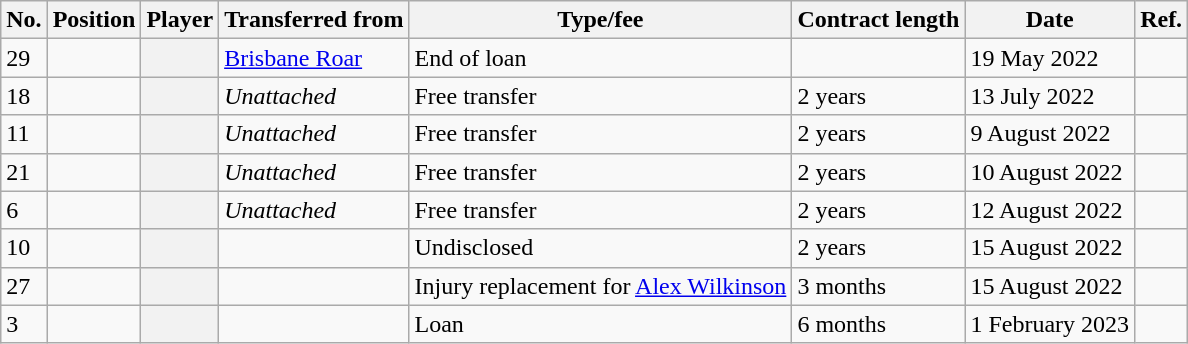<table class="wikitable plainrowheaders sortable" style="text-align:center; text-align:left">
<tr>
<th scope="col">No.</th>
<th scope="col">Position</th>
<th scope="col">Player</th>
<th scope="col">Transferred from</th>
<th scope="col">Type/fee</th>
<th scope="col">Contract length</th>
<th scope="col">Date</th>
<th scope="col" class="unsortable">Ref.</th>
</tr>
<tr>
<td>29</td>
<td></td>
<th scope="row"></th>
<td><a href='#'>Brisbane Roar</a></td>
<td>End of loan</td>
<td></td>
<td>19 May 2022</td>
<td></td>
</tr>
<tr>
<td>18</td>
<td></td>
<th scope="row"></th>
<td><em>Unattached</em></td>
<td>Free transfer</td>
<td>2 years</td>
<td>13 July 2022</td>
<td></td>
</tr>
<tr>
<td>11</td>
<td></td>
<th scope="row"></th>
<td><em>Unattached</em></td>
<td>Free transfer</td>
<td>2 years</td>
<td>9 August 2022</td>
<td></td>
</tr>
<tr>
<td>21</td>
<td></td>
<th scope="row"></th>
<td><em>Unattached</em></td>
<td>Free transfer</td>
<td>2 years</td>
<td>10 August 2022</td>
<td></td>
</tr>
<tr>
<td>6</td>
<td></td>
<th scope="row"></th>
<td><em>Unattached</em></td>
<td>Free transfer</td>
<td>2 years</td>
<td>12 August 2022</td>
<td></td>
</tr>
<tr>
<td>10</td>
<td></td>
<th scope="row"></th>
<td></td>
<td>Undisclosed</td>
<td>2 years</td>
<td>15 August 2022</td>
<td></td>
</tr>
<tr>
<td>27</td>
<td></td>
<th scope="row"></th>
<td></td>
<td>Injury replacement for <a href='#'>Alex Wilkinson</a></td>
<td>3 months</td>
<td>15 August 2022</td>
<td></td>
</tr>
<tr>
<td>3</td>
<td></td>
<th scope="row"></th>
<td></td>
<td>Loan</td>
<td>6 months</td>
<td>1 February 2023</td>
<td></td>
</tr>
</table>
